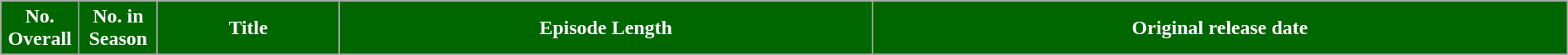<table class="wikitable plainrowheaders" width="100%" style="margin-right: 0;">
<tr>
<th width="5%" style="background-color: #006600; color:#FFFFFF;">No. Overall</th>
<th width="5%" style="background-color: #006600; color:#FFFFFF;">No. in Season</th>
<th style="background-color: #006600; color:#FFFFFF;">Title</th>
<th style="background-color: #006600; color:#FFFFFF;">Episode Length</th>
<th style="background-color: #006600; color:#FFFFFF;">Original release date</th>
</tr>
<tr>
</tr>
</table>
